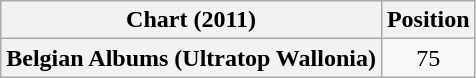<table class="wikitable plainrowheaders" style="text-align:center">
<tr>
<th scope="col">Chart (2011)</th>
<th scope="col">Position</th>
</tr>
<tr>
<th scope="row">Belgian Albums (Ultratop Wallonia)</th>
<td>75</td>
</tr>
</table>
